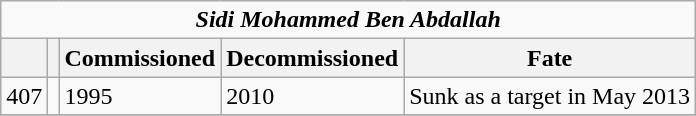<table class="collapsible wikitable">
<tr>
<td align=center colspan=5><strong><em>Sidi Mohammed Ben Abdallah</em></strong></td>
</tr>
<tr>
<th></th>
<th></th>
<th>Commissioned</th>
<th>Decommissioned</th>
<th>Fate</th>
</tr>
<tr>
<td>407</td>
<td></td>
<td>1995</td>
<td>2010</td>
<td>Sunk as a target in May 2013</td>
</tr>
<tr>
</tr>
</table>
